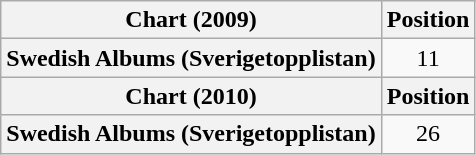<table class="wikitable plainrowheaders" style="text-align:center">
<tr>
<th>Chart (2009)</th>
<th>Position</th>
</tr>
<tr>
<th scope="row">Swedish Albums (Sverigetopplistan)</th>
<td>11</td>
</tr>
<tr>
<th>Chart (2010)</th>
<th>Position</th>
</tr>
<tr>
<th scope="row">Swedish Albums (Sverigetopplistan)</th>
<td>26</td>
</tr>
</table>
